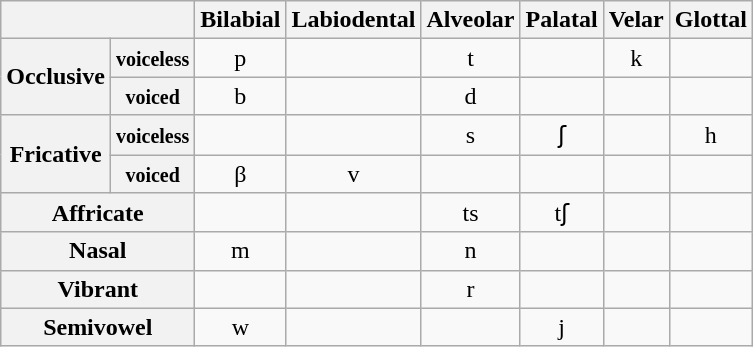<table class="wikitable" style="text-align:center">
<tr>
<th colspan="2"></th>
<th>Bilabial</th>
<th>Labiodental</th>
<th>Alveolar</th>
<th>Palatal</th>
<th>Velar</th>
<th>Glottal</th>
</tr>
<tr>
<th rowspan="2">Occlusive</th>
<th><small>voiceless</small></th>
<td>p</td>
<td></td>
<td>t</td>
<td></td>
<td>k</td>
<td></td>
</tr>
<tr>
<th><small>voiced</small></th>
<td>b</td>
<td></td>
<td>d</td>
<td></td>
<td></td>
<td></td>
</tr>
<tr>
<th rowspan="2">Fricative</th>
<th><small>voiceless</small></th>
<td></td>
<td></td>
<td>s</td>
<td>ʃ</td>
<td></td>
<td>h</td>
</tr>
<tr>
<th><small>voiced</small></th>
<td>β</td>
<td>v</td>
<td></td>
<td></td>
<td></td>
<td></td>
</tr>
<tr>
<th colspan="2">Affricate</th>
<td></td>
<td></td>
<td>ts</td>
<td>tʃ</td>
<td></td>
<td></td>
</tr>
<tr>
<th colspan="2">Nasal</th>
<td>m</td>
<td></td>
<td>n</td>
<td></td>
<td></td>
<td></td>
</tr>
<tr>
<th colspan="2">Vibrant</th>
<td></td>
<td></td>
<td>r</td>
<td></td>
<td></td>
<td></td>
</tr>
<tr>
<th colspan="2">Semivowel</th>
<td>w</td>
<td></td>
<td></td>
<td>j</td>
<td></td>
<td></td>
</tr>
</table>
